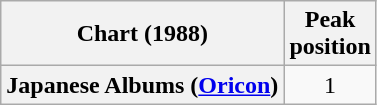<table class="wikitable plainrowheaders" style="text-align:center">
<tr>
<th scope="col">Chart (1988)</th>
<th scope="col">Peak<br> position</th>
</tr>
<tr>
<th scope="row">Japanese Albums (<a href='#'>Oricon</a>)</th>
<td>1</td>
</tr>
</table>
